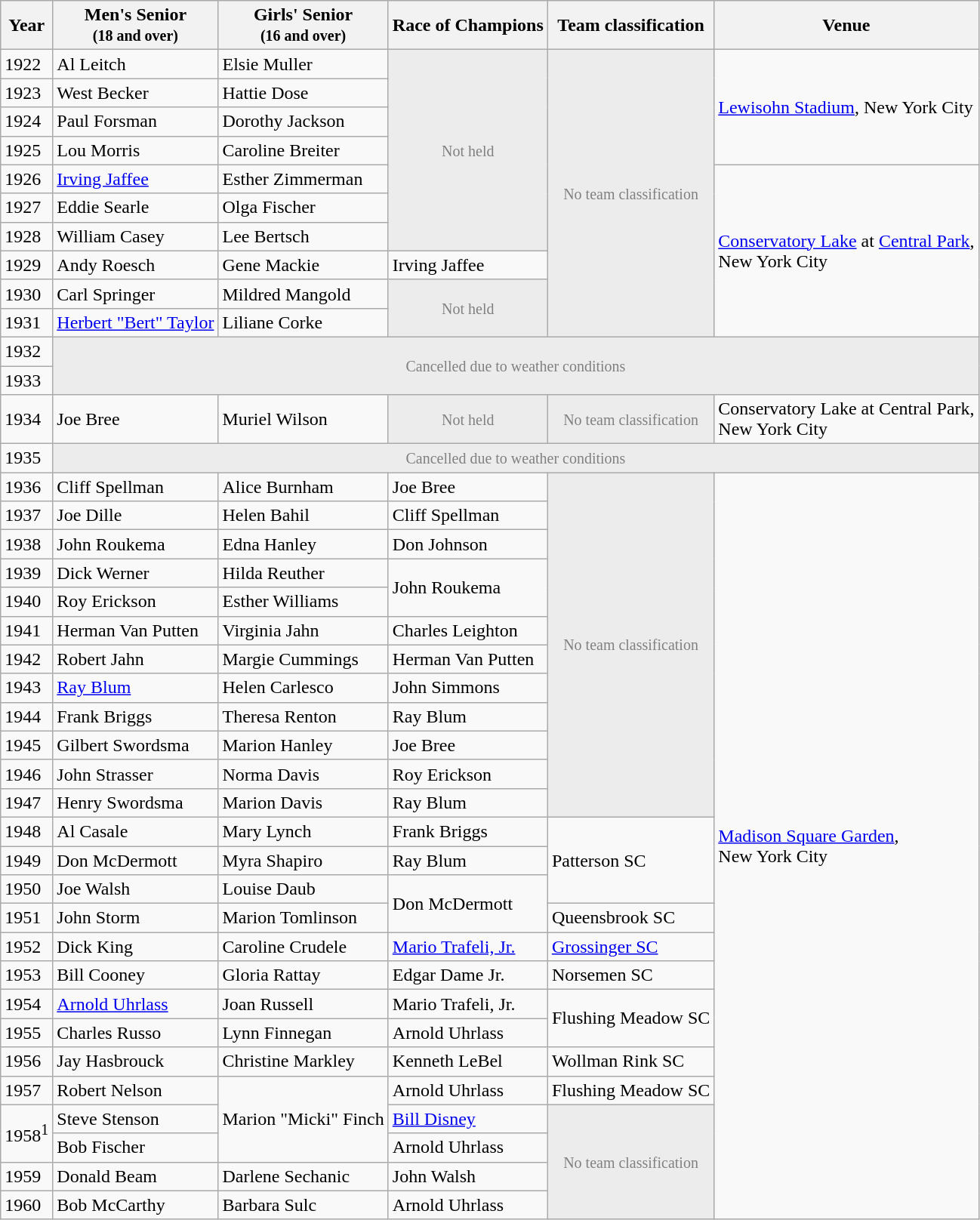<table class="wikitable sortable">
<tr>
<th>Year</th>
<th>Men's Senior<br><small>(18 and over)</small></th>
<th>Girls' Senior<br><small>(16 and over)</small></th>
<th>Race of Champions</th>
<th>Team classification</th>
<th>Venue</th>
</tr>
<tr>
<td>1922</td>
<td>Al Leitch</td>
<td>Elsie Muller</td>
<td rowspan="7" style="background:#ececec; color:gray; text-align:center;" class="table-na"><small>Not held</small></td>
<td rowspan="10" style="background:#ececec; color:gray; text-align:center;" class="table-na"><small>No team classification</small></td>
<td rowspan="4"><a href='#'>Lewisohn Stadium</a>, New York City</td>
</tr>
<tr>
<td>1923</td>
<td>West Becker</td>
<td>Hattie Dose</td>
</tr>
<tr>
<td>1924</td>
<td>Paul Forsman</td>
<td>Dorothy Jackson</td>
</tr>
<tr>
<td>1925</td>
<td>Lou Morris</td>
<td>Caroline Breiter</td>
</tr>
<tr>
<td>1926</td>
<td><a href='#'>Irving Jaffee</a></td>
<td>Esther Zimmerman</td>
<td rowspan="6"><a href='#'>Conservatory Lake</a> at <a href='#'>Central Park</a>,<br>New York City</td>
</tr>
<tr>
<td>1927</td>
<td>Eddie Searle</td>
<td>Olga Fischer</td>
</tr>
<tr>
<td>1928</td>
<td>William Casey</td>
<td>Lee Bertsch</td>
</tr>
<tr>
<td>1929</td>
<td>Andy Roesch</td>
<td>Gene Mackie</td>
<td>Irving Jaffee</td>
</tr>
<tr>
<td>1930</td>
<td>Carl Springer</td>
<td>Mildred Mangold</td>
<td rowspan="2" style="background:#ececec; color:gray; text-align:center;" class="table-na"><small>Not held</small></td>
</tr>
<tr>
<td>1931</td>
<td><a href='#'>Herbert "Bert" Taylor</a></td>
<td>Liliane Corke</td>
</tr>
<tr>
<td>1932</td>
<td colspan="5" rowspan="2" style="background:#ececec; color:gray; text-align:center;" class="table-na"><small>Cancelled due to weather conditions</small></td>
</tr>
<tr>
<td>1933</td>
</tr>
<tr>
<td>1934</td>
<td>Joe Bree</td>
<td>Muriel Wilson</td>
<td style="background:#ececec; color:gray; text-align:center;" class="table-na"><small>Not held</small></td>
<td style="background:#ececec; color:gray; text-align:center;" class="table-na"><small>No team classification</small></td>
<td>Conservatory Lake at Central Park,<br>New York City</td>
</tr>
<tr>
<td>1935</td>
<td colspan="5" style="background:#ececec; color:gray; text-align:center;" class="table-na"><small>Cancelled due to weather conditions</small></td>
</tr>
<tr>
<td>1936</td>
<td>Cliff Spellman</td>
<td>Alice Burnham</td>
<td>Joe Bree</td>
<td rowspan="12" style="background:#ececec; color:gray; text-align:center;" class="table-na"><small>No team classification</small></td>
<td rowspan="26"><a href='#'>Madison Square Garden</a>,<br>New York City</td>
</tr>
<tr>
<td>1937</td>
<td>Joe Dille</td>
<td>Helen Bahil</td>
<td>Cliff Spellman</td>
</tr>
<tr>
<td>1938</td>
<td>John Roukema</td>
<td>Edna Hanley</td>
<td>Don Johnson</td>
</tr>
<tr>
<td>1939</td>
<td>Dick Werner</td>
<td>Hilda Reuther</td>
<td rowspan="2">John Roukema</td>
</tr>
<tr>
<td>1940</td>
<td>Roy Erickson</td>
<td>Esther Williams</td>
</tr>
<tr>
<td>1941</td>
<td>Herman Van Putten</td>
<td>Virginia Jahn</td>
<td>Charles Leighton</td>
</tr>
<tr>
<td>1942</td>
<td>Robert Jahn</td>
<td>Margie Cummings</td>
<td>Herman Van Putten</td>
</tr>
<tr>
<td>1943</td>
<td><a href='#'>Ray Blum</a></td>
<td>Helen Carlesco</td>
<td>John Simmons</td>
</tr>
<tr>
<td>1944</td>
<td>Frank Briggs</td>
<td>Theresa Renton</td>
<td>Ray Blum</td>
</tr>
<tr>
<td>1945</td>
<td>Gilbert Swordsma</td>
<td>Marion Hanley</td>
<td>Joe Bree</td>
</tr>
<tr>
<td>1946</td>
<td>John Strasser</td>
<td>Norma Davis</td>
<td>Roy Erickson</td>
</tr>
<tr>
<td>1947</td>
<td>Henry Swordsma</td>
<td>Marion Davis</td>
<td>Ray Blum</td>
</tr>
<tr>
<td>1948</td>
<td>Al Casale</td>
<td>Mary Lynch</td>
<td>Frank Briggs</td>
<td rowspan="3">Patterson SC</td>
</tr>
<tr>
<td>1949</td>
<td>Don McDermott</td>
<td>Myra Shapiro</td>
<td>Ray Blum</td>
</tr>
<tr>
<td>1950</td>
<td>Joe Walsh</td>
<td>Louise Daub</td>
<td rowspan="2">Don McDermott</td>
</tr>
<tr>
<td>1951</td>
<td>John Storm</td>
<td>Marion Tomlinson</td>
<td>Queensbrook SC</td>
</tr>
<tr>
<td>1952</td>
<td>Dick King</td>
<td>Caroline Crudele</td>
<td><a href='#'>Mario Trafeli, Jr.</a></td>
<td><a href='#'>Grossinger SC</a></td>
</tr>
<tr>
<td>1953</td>
<td>Bill Cooney</td>
<td>Gloria Rattay</td>
<td>Edgar Dame Jr.</td>
<td>Norsemen SC</td>
</tr>
<tr>
<td>1954</td>
<td><a href='#'>Arnold Uhrlass</a></td>
<td>Joan Russell</td>
<td>Mario Trafeli, Jr.</td>
<td rowspan="2">Flushing Meadow SC</td>
</tr>
<tr>
<td>1955</td>
<td>Charles Russo</td>
<td>Lynn Finnegan</td>
<td>Arnold Uhrlass</td>
</tr>
<tr>
<td>1956</td>
<td>Jay Hasbrouck</td>
<td>Christine Markley</td>
<td>Kenneth LeBel</td>
<td>Wollman Rink SC</td>
</tr>
<tr>
<td>1957</td>
<td>Robert Nelson</td>
<td rowspan="3">Marion "Micki" Finch</td>
<td>Arnold Uhrlass</td>
<td>Flushing Meadow SC</td>
</tr>
<tr>
<td rowspan="2">1958<sup>1</sup></td>
<td>Steve Stenson</td>
<td><a href='#'>Bill Disney</a></td>
<td rowspan="4" style="background:#ececec; color:gray; text-align:center;" class="table-na"><small>No team classification</small></td>
</tr>
<tr>
<td>Bob Fischer</td>
<td>Arnold Uhrlass</td>
</tr>
<tr>
<td>1959</td>
<td>Donald Beam</td>
<td>Darlene Sechanic</td>
<td>John Walsh</td>
</tr>
<tr>
<td>1960</td>
<td>Bob McCarthy</td>
<td>Barbara Sulc</td>
<td>Arnold Uhrlass</td>
</tr>
</table>
